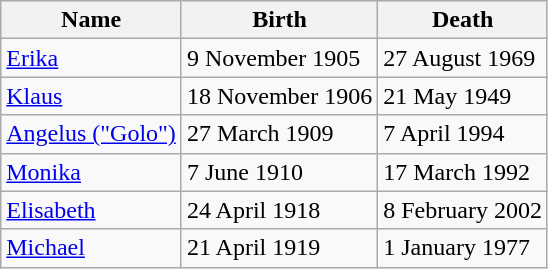<table class="wikitable">
<tr>
<th>Name</th>
<th>Birth</th>
<th>Death</th>
</tr>
<tr>
<td><a href='#'>Erika</a></td>
<td>9 November 1905</td>
<td>27 August 1969</td>
</tr>
<tr>
<td><a href='#'>Klaus</a></td>
<td>18 November 1906</td>
<td>21 May 1949</td>
</tr>
<tr>
<td><a href='#'>Angelus ("Golo")</a></td>
<td>27 March 1909</td>
<td>7 April 1994</td>
</tr>
<tr>
<td><a href='#'>Monika</a></td>
<td>7 June 1910</td>
<td>17 March 1992</td>
</tr>
<tr>
<td><a href='#'>Elisabeth</a></td>
<td>24 April 1918</td>
<td>8 February 2002</td>
</tr>
<tr>
<td><a href='#'>Michael</a></td>
<td>21 April 1919</td>
<td>1 January 1977</td>
</tr>
</table>
